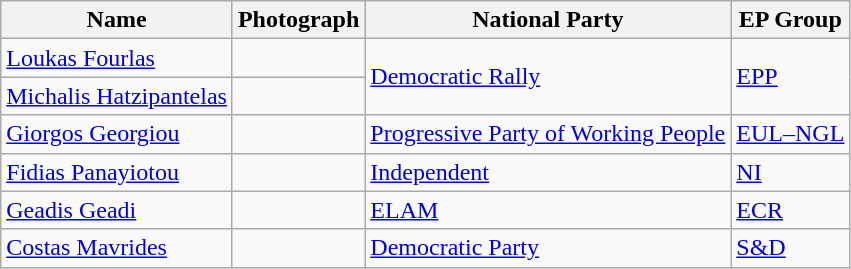<table class="wikitable sortable">
<tr>
<th>Name</th>
<th>Photograph</th>
<th>National Party</th>
<th>EP Group</th>
</tr>
<tr>
<td><a href='#'>Loukas Fourlas</a></td>
<td></td>
<td rowspan="2"> <a href='#'>Democratic Rally</a></td>
<td rowspan="2"> <a href='#'>EPP</a></td>
</tr>
<tr>
<td><a href='#'>Michalis Hatzipantelas</a></td>
<td></td>
</tr>
<tr>
<td><a href='#'>Giorgos Georgiou</a></td>
<td></td>
<td> <a href='#'>Progressive Party of Working People</a></td>
<td> <a href='#'>EUL–NGL</a></td>
</tr>
<tr>
<td><a href='#'>Fidias Panayiotou</a></td>
<td></td>
<td> <a href='#'>Independent</a></td>
<td> <a href='#'>NI</a></td>
</tr>
<tr>
<td><a href='#'>Geadis Geadi</a></td>
<td></td>
<td> <a href='#'>ELAM</a></td>
<td> <a href='#'>ECR</a></td>
</tr>
<tr>
<td><a href='#'>Costas Mavrides</a></td>
<td></td>
<td> <a href='#'>Democratic Party</a></td>
<td> <a href='#'>S&D</a></td>
</tr>
</table>
